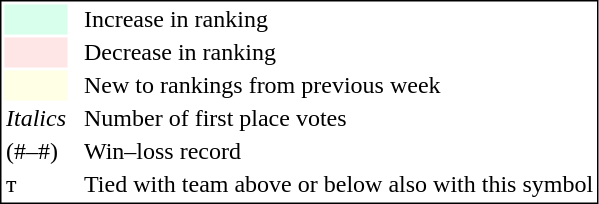<table style="border:1px solid black;">
<tr>
<td style="background:#D8FFEB; width:20px;"></td>
<td> </td>
<td>Increase in ranking</td>
</tr>
<tr>
<td style="background:#FFE6E6; width:20px;"></td>
<td> </td>
<td>Decrease in ranking</td>
</tr>
<tr>
<td style="background:#FFFFE6; width:20px;"></td>
<td> </td>
<td>New to rankings from previous week</td>
</tr>
<tr>
<td><em>Italics</em></td>
<td> </td>
<td>Number of first place votes</td>
</tr>
<tr>
<td>(#–#)</td>
<td> </td>
<td>Win–loss record</td>
</tr>
<tr>
<td>т</td>
<td></td>
<td>Tied with team above or below also with this symbol</td>
</tr>
</table>
